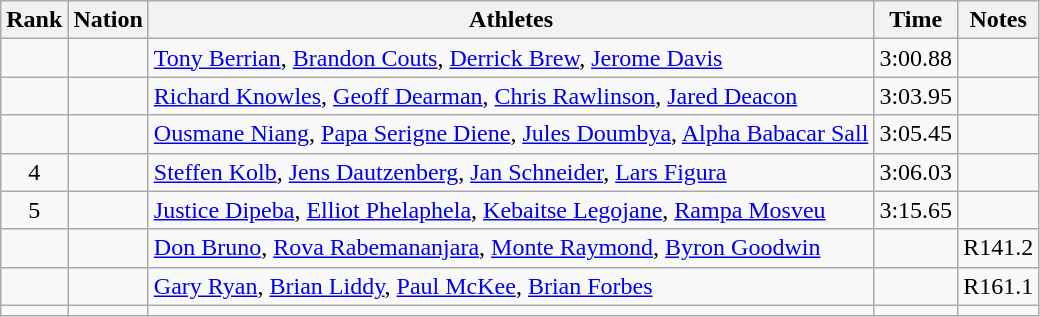<table class="wikitable sortable" style="text-align:center">
<tr>
<th>Rank</th>
<th>Nation</th>
<th>Athletes</th>
<th>Time</th>
<th>Notes</th>
</tr>
<tr>
<td></td>
<td align=left></td>
<td align=left><a href='#'>Tony Berrian</a>, <a href='#'>Brandon Couts</a>, <a href='#'>Derrick Brew</a>, <a href='#'>Jerome Davis</a></td>
<td>3:00.88</td>
<td></td>
</tr>
<tr>
<td></td>
<td align=left></td>
<td align=left><a href='#'>Richard Knowles</a>, <a href='#'>Geoff Dearman</a>, <a href='#'>Chris Rawlinson</a>, <a href='#'>Jared Deacon</a></td>
<td>3:03.95</td>
<td></td>
</tr>
<tr>
<td></td>
<td align=left></td>
<td align=left><a href='#'>Ousmane Niang</a>, <a href='#'>Papa Serigne Diene</a>, <a href='#'>Jules Doumbya</a>, <a href='#'>Alpha Babacar Sall</a></td>
<td>3:05.45</td>
<td></td>
</tr>
<tr>
<td>4</td>
<td align=left></td>
<td align=left><a href='#'>Steffen Kolb</a>, <a href='#'>Jens Dautzenberg</a>, <a href='#'>Jan Schneider</a>, <a href='#'>Lars Figura</a></td>
<td>3:06.03</td>
<td></td>
</tr>
<tr>
<td>5</td>
<td align=left></td>
<td align=left><a href='#'>Justice Dipeba</a>, <a href='#'>Elliot Phelaphela</a>, <a href='#'>Kebaitse Legojane</a>, <a href='#'>Rampa Mosveu</a></td>
<td>3:15.65</td>
<td></td>
</tr>
<tr>
<td></td>
<td align=left></td>
<td align=left><a href='#'>Don Bruno</a>, <a href='#'>Rova Rabemananjara</a>, <a href='#'>Monte Raymond</a>, <a href='#'>Byron Goodwin</a></td>
<td></td>
<td>R141.2</td>
</tr>
<tr>
<td></td>
<td align=left></td>
<td align=left><a href='#'>Gary Ryan</a>, <a href='#'>Brian Liddy</a>, <a href='#'>Paul McKee</a>, <a href='#'>Brian Forbes</a></td>
<td></td>
<td>R161.1</td>
</tr>
<tr>
<td></td>
<td align=left></td>
<td align=left></td>
<td></td>
<td></td>
</tr>
</table>
